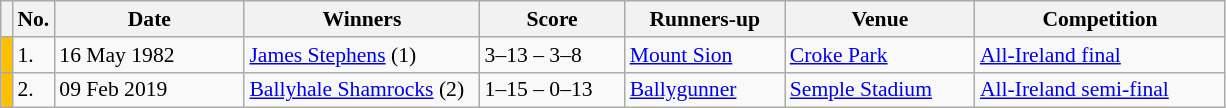<table class="wikitable" style="font-size:90%">
<tr>
<th width=1></th>
<th width=5>No.</th>
<th width=120>Date</th>
<th width=150>Winners</th>
<th width=90>Score</th>
<th width=100>Runners-up</th>
<th width=120>Venue</th>
<th width=160>Competition</th>
</tr>
<tr>
<td style="background-color:#FFC000"></td>
<td>1.</td>
<td>16 May 1982</td>
<td><a href='#'>James Stephens</a> (1)</td>
<td>3–13 – 3–8</td>
<td><a href='#'>Mount Sion</a></td>
<td><a href='#'>Croke Park</a></td>
<td><a href='#'>All-Ireland final</a></td>
</tr>
<tr>
<td style="background-color:#FFC000"></td>
<td>2.</td>
<td>09 Feb 2019</td>
<td><a href='#'>Ballyhale Shamrocks</a> (2)</td>
<td>1–15 – 0–13</td>
<td><a href='#'>Ballygunner</a></td>
<td><a href='#'>Semple Stadium</a></td>
<td><a href='#'>All-Ireland semi-final</a></td>
</tr>
</table>
